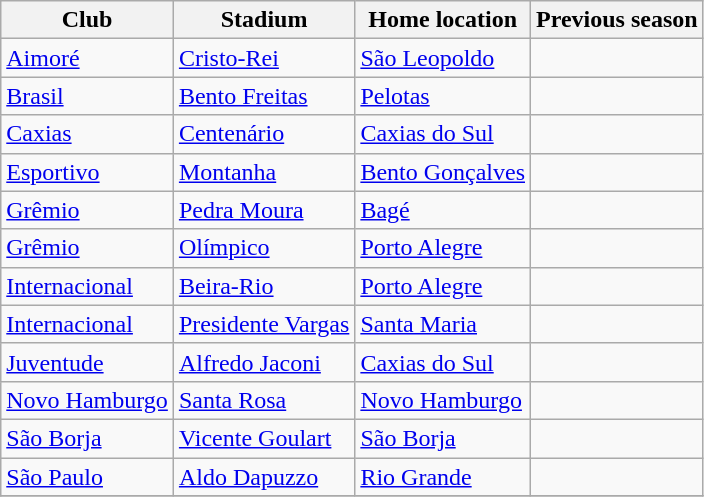<table class="wikitable sortable">
<tr>
<th>Club</th>
<th>Stadium</th>
<th>Home location</th>
<th>Previous season</th>
</tr>
<tr>
<td><a href='#'>Aimoré</a></td>
<td><a href='#'>Cristo-Rei</a></td>
<td><a href='#'>São Leopoldo</a></td>
<td></td>
</tr>
<tr>
<td><a href='#'>Brasil</a></td>
<td><a href='#'>Bento Freitas</a></td>
<td><a href='#'>Pelotas</a></td>
<td></td>
</tr>
<tr>
<td><a href='#'>Caxias</a></td>
<td><a href='#'>Centenário</a></td>
<td><a href='#'>Caxias do Sul</a></td>
<td></td>
</tr>
<tr>
<td><a href='#'>Esportivo</a></td>
<td><a href='#'>Montanha</a></td>
<td><a href='#'>Bento Gonçalves</a></td>
<td></td>
</tr>
<tr>
<td><a href='#'>Grêmio</a></td>
<td><a href='#'>Pedra Moura</a></td>
<td><a href='#'>Bagé</a></td>
<td></td>
</tr>
<tr>
<td><a href='#'>Grêmio</a></td>
<td><a href='#'>Olímpico</a></td>
<td><a href='#'>Porto Alegre</a></td>
<td></td>
</tr>
<tr>
<td><a href='#'>Internacional</a></td>
<td><a href='#'>Beira-Rio</a></td>
<td><a href='#'>Porto Alegre</a></td>
<td></td>
</tr>
<tr>
<td><a href='#'>Internacional</a></td>
<td><a href='#'>Presidente Vargas</a></td>
<td><a href='#'>Santa Maria</a></td>
<td></td>
</tr>
<tr>
<td><a href='#'>Juventude</a></td>
<td><a href='#'>Alfredo Jaconi</a></td>
<td><a href='#'>Caxias do Sul</a></td>
<td></td>
</tr>
<tr>
<td><a href='#'>Novo Hamburgo</a></td>
<td><a href='#'>Santa Rosa</a></td>
<td><a href='#'>Novo Hamburgo</a></td>
<td></td>
</tr>
<tr>
<td><a href='#'>São Borja</a></td>
<td><a href='#'>Vicente Goulart</a></td>
<td><a href='#'>São Borja</a></td>
<td></td>
</tr>
<tr>
<td><a href='#'>São Paulo</a></td>
<td><a href='#'>Aldo Dapuzzo</a></td>
<td><a href='#'>Rio Grande</a></td>
<td></td>
</tr>
<tr>
</tr>
</table>
